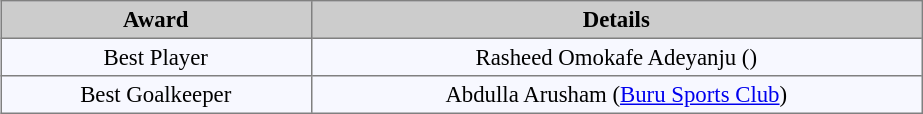<table bgcolor="#f7f8ff" align="center" cellpadding="3" cellspacing="0" border="1" style="font-size: 95%; border: gray solid 1px; border-collapse: collapse;">
<tr bgcolor="#CCCCCC" align="center">
<td width="200"><strong>Award</strong></td>
<td width="400"><strong>Details</strong></td>
</tr>
<tr align=center>
<td>Best Player</td>
<td>Rasheed Omokafe Adeyanju ()</td>
</tr>
<tr align=center>
<td>Best Goalkeeper</td>
<td>Abdulla Arusham (<a href='#'>Buru Sports Club</a>)</td>
</tr>
</table>
